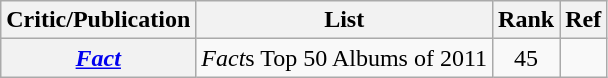<table class="wikitable plainrowheaders">
<tr>
<th>Critic/Publication</th>
<th>List</th>
<th>Rank</th>
<th>Ref</th>
</tr>
<tr>
<th scope="row"><em><a href='#'>Fact</a></em></th>
<td><em>Fact</em>s Top 50 Albums of 2011</td>
<td style="text-align:center;">45</td>
<td style="text-align:center;"></td>
</tr>
</table>
